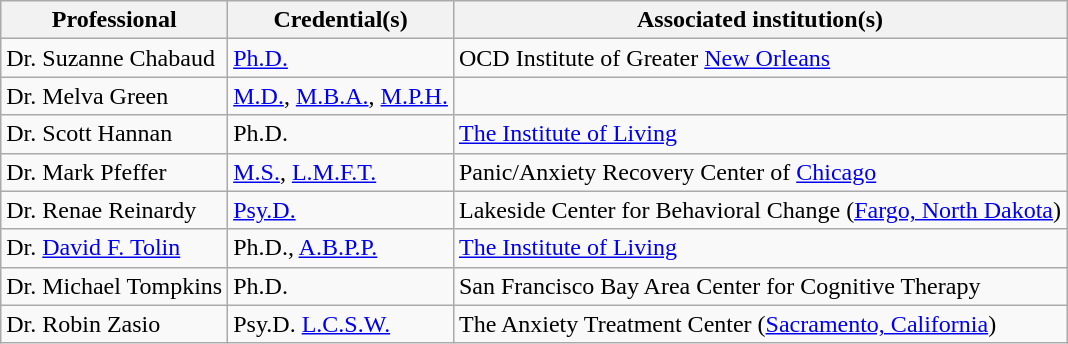<table class="wikitable sortable">
<tr>
<th>Professional</th>
<th>Credential(s)</th>
<th>Associated institution(s)</th>
</tr>
<tr>
<td>Dr. Suzanne Chabaud</td>
<td><a href='#'>Ph.D.</a></td>
<td>OCD Institute of Greater <a href='#'>New Orleans</a></td>
</tr>
<tr>
<td>Dr. Melva Green</td>
<td><a href='#'>M.D.</a>, <a href='#'>M.B.A.</a>, <a href='#'>M.P.H.</a></td>
<td></td>
</tr>
<tr>
<td>Dr. Scott Hannan</td>
<td>Ph.D.</td>
<td><a href='#'>The Institute of Living</a></td>
</tr>
<tr>
<td>Dr. Mark Pfeffer</td>
<td><a href='#'>M.S.</a>, <a href='#'>L.M.F.T.</a></td>
<td>Panic/Anxiety Recovery Center of <a href='#'>Chicago</a></td>
</tr>
<tr>
<td>Dr. Renae Reinardy</td>
<td><a href='#'>Psy.D.</a></td>
<td>Lakeside Center for Behavioral Change (<a href='#'>Fargo, North Dakota</a>)</td>
</tr>
<tr>
<td>Dr. <a href='#'>David F. Tolin</a></td>
<td>Ph.D., <a href='#'>A.B.P.P.</a></td>
<td><a href='#'>The Institute of Living</a></td>
</tr>
<tr>
<td>Dr. Michael Tompkins</td>
<td>Ph.D.</td>
<td>San Francisco Bay Area Center for Cognitive Therapy</td>
</tr>
<tr>
<td>Dr. Robin Zasio</td>
<td>Psy.D. <a href='#'>L.C.S.W.</a></td>
<td>The Anxiety Treatment Center (<a href='#'>Sacramento, California</a>)</td>
</tr>
</table>
